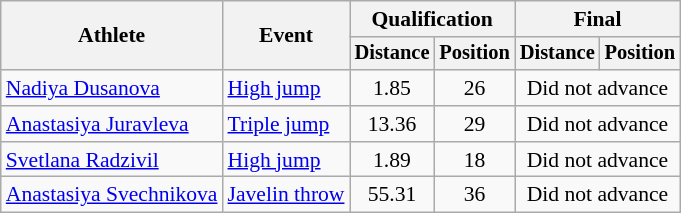<table class=wikitable style="font-size:90%">
<tr>
<th rowspan="2">Athlete</th>
<th rowspan="2">Event</th>
<th colspan="2">Qualification</th>
<th colspan="2">Final</th>
</tr>
<tr style="font-size:95%">
<th>Distance</th>
<th>Position</th>
<th>Distance</th>
<th>Position</th>
</tr>
<tr align=center>
<td align=left><a href='#'>Nadiya Dusanova</a></td>
<td align=left><a href='#'>High jump</a></td>
<td>1.85</td>
<td>26</td>
<td colspan=2>Did not advance</td>
</tr>
<tr align=center>
<td align=left><a href='#'>Anastasiya Juravleva</a></td>
<td align=left><a href='#'>Triple jump</a></td>
<td>13.36</td>
<td>29</td>
<td colspan=2>Did not advance</td>
</tr>
<tr align=center>
<td align=left><a href='#'>Svetlana Radzivil</a></td>
<td align=left><a href='#'>High jump</a></td>
<td>1.89</td>
<td>18</td>
<td colspan=2>Did not advance</td>
</tr>
<tr align=center>
<td align=left><a href='#'>Anastasiya Svechnikova</a></td>
<td align=left><a href='#'>Javelin throw</a></td>
<td>55.31</td>
<td>36</td>
<td colspan=2>Did not advance</td>
</tr>
</table>
